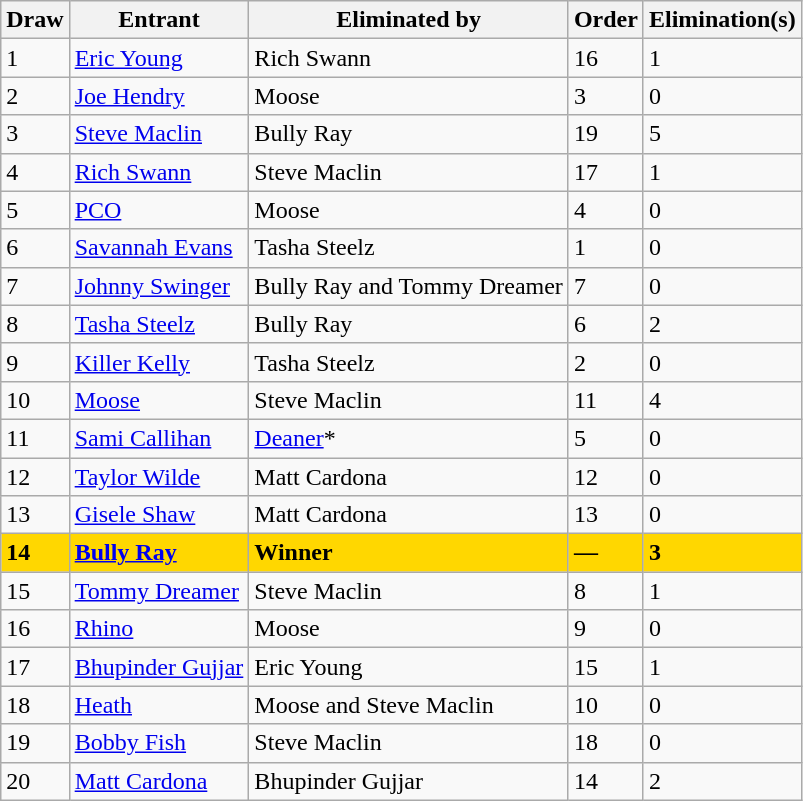<table class="wikitable">
<tr>
<th>Draw</th>
<th>Entrant</th>
<th>Eliminated by</th>
<th>Order</th>
<th>Elimination(s)</th>
</tr>
<tr>
<td>1</td>
<td><a href='#'>Eric Young</a></td>
<td>Rich Swann</td>
<td>16</td>
<td>1</td>
</tr>
<tr>
<td>2</td>
<td><a href='#'>Joe Hendry</a></td>
<td>Moose</td>
<td>3</td>
<td>0</td>
</tr>
<tr>
<td>3</td>
<td><a href='#'>Steve Maclin</a></td>
<td>Bully Ray</td>
<td>19</td>
<td>5</td>
</tr>
<tr>
<td>4</td>
<td><a href='#'>Rich Swann</a></td>
<td>Steve Maclin</td>
<td>17</td>
<td>1</td>
</tr>
<tr>
<td>5</td>
<td><a href='#'>PCO</a></td>
<td>Moose</td>
<td>4</td>
<td>0</td>
</tr>
<tr>
<td>6</td>
<td><a href='#'>Savannah Evans</a></td>
<td>Tasha Steelz</td>
<td>1</td>
<td>0</td>
</tr>
<tr>
<td>7</td>
<td><a href='#'>Johnny Swinger</a></td>
<td>Bully Ray and Tommy Dreamer</td>
<td>7</td>
<td>0</td>
</tr>
<tr>
<td>8</td>
<td><a href='#'>Tasha Steelz</a></td>
<td>Bully Ray</td>
<td>6</td>
<td>2</td>
</tr>
<tr>
<td>9</td>
<td><a href='#'>Killer Kelly</a></td>
<td>Tasha Steelz</td>
<td>2</td>
<td>0</td>
</tr>
<tr>
<td>10</td>
<td><a href='#'>Moose</a></td>
<td>Steve Maclin</td>
<td>11</td>
<td>4</td>
</tr>
<tr>
<td>11</td>
<td><a href='#'>Sami Callihan</a></td>
<td><a href='#'>Deaner</a>*</td>
<td>5</td>
<td>0</td>
</tr>
<tr>
<td>12</td>
<td><a href='#'>Taylor Wilde</a></td>
<td>Matt Cardona</td>
<td>12</td>
<td>0</td>
</tr>
<tr>
<td>13</td>
<td><a href='#'>Gisele Shaw</a></td>
<td>Matt Cardona</td>
<td>13</td>
<td>0</td>
</tr>
<tr style="background: gold;">
<td><strong>14</strong></td>
<td><strong><a href='#'>Bully Ray</a></strong></td>
<td><strong>Winner</strong></td>
<td><strong>—</strong></td>
<td><strong>3</strong></td>
</tr>
<tr>
<td>15</td>
<td><a href='#'>Tommy Dreamer</a></td>
<td>Steve Maclin</td>
<td>8</td>
<td>1</td>
</tr>
<tr>
<td>16</td>
<td><a href='#'>Rhino</a></td>
<td>Moose</td>
<td>9</td>
<td>0</td>
</tr>
<tr>
<td>17</td>
<td><a href='#'>Bhupinder Gujjar</a></td>
<td>Eric Young</td>
<td>15</td>
<td>1</td>
</tr>
<tr>
<td>18</td>
<td><a href='#'>Heath</a></td>
<td>Moose and Steve Maclin</td>
<td>10</td>
<td>0</td>
</tr>
<tr>
<td>19</td>
<td><a href='#'>Bobby Fish</a></td>
<td>Steve Maclin</td>
<td>18</td>
<td>0</td>
</tr>
<tr>
<td>20</td>
<td><a href='#'>Matt Cardona</a></td>
<td>Bhupinder Gujjar</td>
<td>14</td>
<td>2</td>
</tr>
</table>
